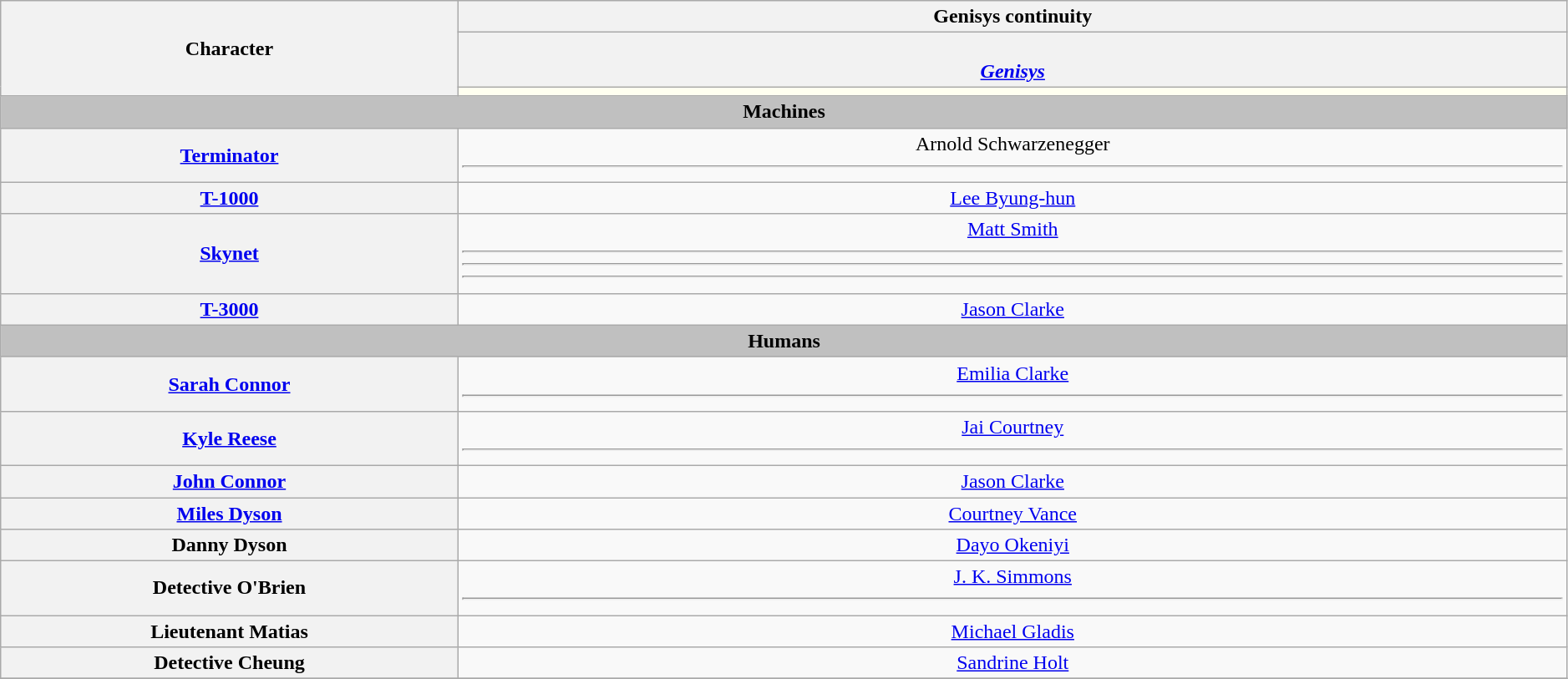<table class="wikitable" style="text-align:center; width:99%;">
<tr>
<th rowspan="3" style="width:6.0%;">Character</th>
<th colspan="5" style="text-align:center;">Genisys continuity</th>
</tr>
<tr>
<th style="text-align:center; width:15%;"><em><a href='#'><br>Genisys</a></em></th>
</tr>
<tr>
<td style="background:ivory;"></td>
</tr>
<tr>
<th colspan="10" style="background-color:silver;"><strong>Machines</strong></th>
</tr>
<tr>
<th><a href='#'>Terminator<br></a></th>
<td>Arnold Schwarzenegger<hr></td>
</tr>
<tr>
<th><a href='#'>T-1000</a></th>
<td><a href='#'>Lee Byung-hun</a></td>
</tr>
<tr>
<th><a href='#'>Skynet<br></a></th>
<td><a href='#'>Matt Smith</a><hr><hr><hr></td>
</tr>
<tr>
<th><a href='#'>T-3000</a></th>
<td><a href='#'>Jason Clarke</a></td>
</tr>
<tr>
<th colspan="10" style="background-color:silver;"><strong>Humans</strong></th>
</tr>
<tr>
<th><a href='#'>Sarah Connor</a></th>
<td><a href='#'>Emilia Clarke</a><hr></td>
</tr>
<tr>
<th><a href='#'>Kyle Reese</a></th>
<td><a href='#'>Jai Courtney</a><hr></td>
</tr>
<tr>
<th><a href='#'>John Connor</a></th>
<td><a href='#'>Jason Clarke</a></td>
</tr>
<tr>
<th><a href='#'>Miles Dyson</a></th>
<td><a href='#'>Courtney Vance</a></td>
</tr>
<tr>
<th>Danny Dyson</th>
<td><a href='#'>Dayo Okeniyi</a></td>
</tr>
<tr>
<th>Detective O'Brien</th>
<td><a href='#'>J. K. Simmons</a><hr></td>
</tr>
<tr>
<th>Lieutenant Matias</th>
<td><a href='#'>Michael Gladis</a></td>
</tr>
<tr>
<th>Detective Cheung</th>
<td><a href='#'>Sandrine Holt</a></td>
</tr>
<tr>
</tr>
</table>
